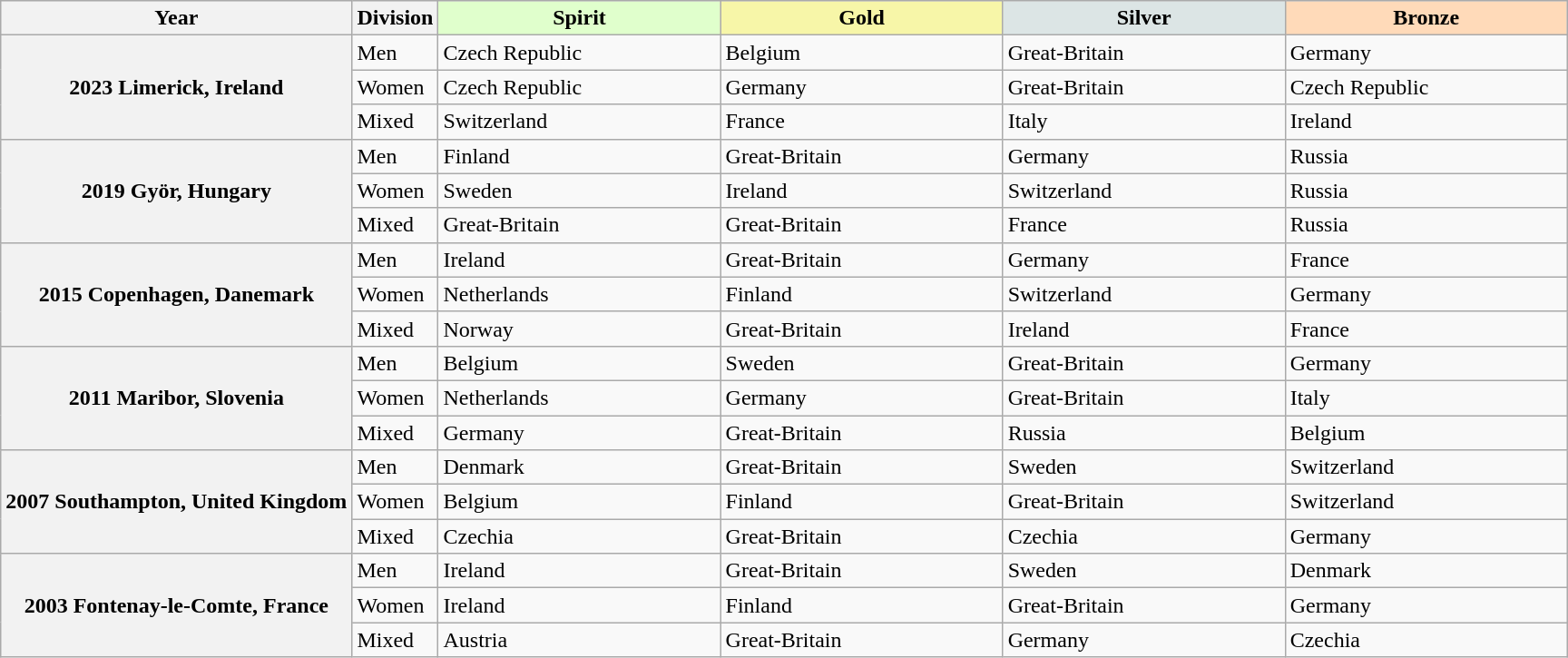<table class="wikitable">
<tr bgcolor="#efefef" align="left">
<th>Year</th>
<th>Division</th>
<th width=200 style="background-color: #E0FFCC;"> Spirit</th>
<th width=200 style="background-color: #F7F6A8;"> Gold</th>
<th width=200 style="background-color: #DCE5E5;"> Silver</th>
<th width=200 style="background-color: #FFDAB9;"> Bronze</th>
</tr>
<tr>
<th rowspan=3>2023 Limerick, Ireland</th>
<td>Men</td>
<td>Czech Republic</td>
<td>Belgium</td>
<td>Great-Britain</td>
<td>Germany</td>
</tr>
<tr>
<td>Women</td>
<td>Czech Republic </td>
<td>Germany</td>
<td>Great-Britain</td>
<td>Czech Republic</td>
</tr>
<tr>
<td>Mixed</td>
<td>Switzerland</td>
<td>France</td>
<td>Italy</td>
<td>Ireland</td>
</tr>
<tr>
<th rowspan=3>2019 Györ, Hungary</th>
<td>Men</td>
<td>Finland </td>
<td>Great-Britain </td>
<td>Germany </td>
<td>Russia </td>
</tr>
<tr>
<td>Women</td>
<td>Sweden </td>
<td>Ireland </td>
<td>Switzerland </td>
<td>Russia </td>
</tr>
<tr>
<td>Mixed</td>
<td>Great-Britain </td>
<td>Great-Britain </td>
<td>France </td>
<td>Russia </td>
</tr>
<tr>
<th rowspan=3>2015 Copenhagen, Danemark</th>
<td>Men</td>
<td>Ireland </td>
<td>Great-Britain </td>
<td>Germany </td>
<td>France </td>
</tr>
<tr>
<td>Women</td>
<td>Netherlands </td>
<td>Finland </td>
<td>Switzerland </td>
<td>Germany </td>
</tr>
<tr>
<td>Mixed</td>
<td>Norway </td>
<td>Great-Britain </td>
<td>Ireland </td>
<td>France </td>
</tr>
<tr>
<th rowspan = 3>2011 Maribor, Slovenia</th>
<td>Men</td>
<td>Belgium </td>
<td>Sweden </td>
<td>Great-Britain </td>
<td>Germany </td>
</tr>
<tr>
<td>Women</td>
<td>Netherlands </td>
<td>Germany </td>
<td>Great-Britain </td>
<td>Italy </td>
</tr>
<tr>
<td>Mixed</td>
<td>Germany </td>
<td>Great-Britain </td>
<td>Russia </td>
<td>Belgium </td>
</tr>
<tr>
<th rowspan=3>2007 Southampton, United Kingdom</th>
<td>Men</td>
<td>Denmark </td>
<td>Great-Britain </td>
<td>Sweden </td>
<td>Switzerland </td>
</tr>
<tr>
<td>Women</td>
<td>Belgium </td>
<td>Finland </td>
<td>Great-Britain </td>
<td>Switzerland </td>
</tr>
<tr>
<td>Mixed</td>
<td>Czechia </td>
<td>Great-Britain </td>
<td>Czechia </td>
<td>Germany </td>
</tr>
<tr>
<th rowspan = 3>2003 Fontenay-le-Comte, France</th>
<td>Men</td>
<td>Ireland </td>
<td>Great-Britain </td>
<td>Sweden </td>
<td>Denmark </td>
</tr>
<tr>
<td>Women</td>
<td>Ireland </td>
<td>Finland </td>
<td>Great-Britain </td>
<td>Germany </td>
</tr>
<tr>
<td>Mixed</td>
<td>Austria </td>
<td>Great-Britain </td>
<td>Germany </td>
<td>Czechia </td>
</tr>
</table>
